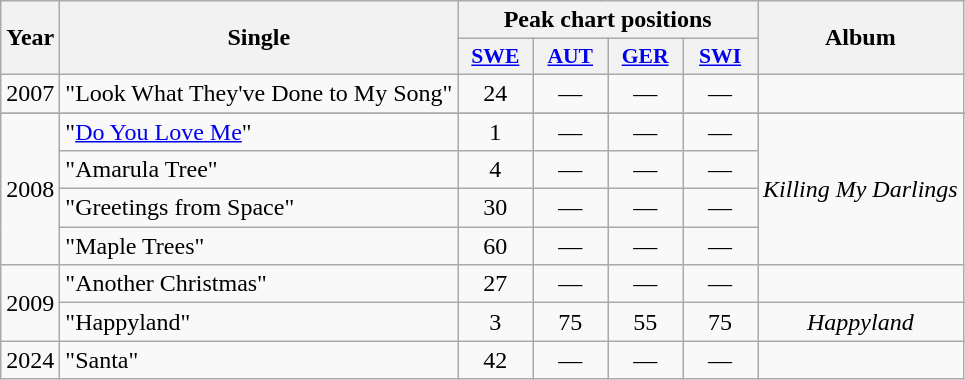<table class="wikitable" style=text-align:center;>
<tr>
<th rowspan="2">Year</th>
<th rowspan="2">Single</th>
<th colspan="4">Peak chart positions</th>
<th rowspan="2">Album</th>
</tr>
<tr>
<th style="width:3em;font-size:90%"><a href='#'>SWE</a></th>
<th style="width:3em;font-size:90%"><a href='#'>AUT</a></th>
<th style="width:3em;font-size:90%"><a href='#'>GER</a></th>
<th style="width:3em;font-size:90%"><a href='#'>SWI</a></th>
</tr>
<tr>
<td rowspan=1>2007</td>
<td align="left">"Look What They've Done to My Song"</td>
<td>24</td>
<td>—</td>
<td>—</td>
<td>—</td>
<td align="center"></td>
</tr>
<tr>
</tr>
<tr>
<td rowspan=4>2008</td>
<td align="left">"<a href='#'>Do You Love Me</a>"</td>
<td>1</td>
<td>—</td>
<td>—</td>
<td>—</td>
<td align="center" rowspan=4><em>Killing My Darlings</em></td>
</tr>
<tr>
<td align="left">"Amarula Tree"</td>
<td>4</td>
<td>—</td>
<td>—</td>
<td>—</td>
</tr>
<tr>
<td align="left">"Greetings from Space"</td>
<td>30</td>
<td>—</td>
<td>—</td>
<td>—</td>
</tr>
<tr>
<td align="left">"Maple Trees"</td>
<td>60</td>
<td>—</td>
<td>—</td>
<td>—</td>
</tr>
<tr>
<td rowspan=2>2009</td>
<td align="left">"Another Christmas"</td>
<td>27</td>
<td>—</td>
<td>—</td>
<td>—</td>
<td align="center"></td>
</tr>
<tr>
<td align="left">"Happyland"</td>
<td>3</td>
<td>75</td>
<td>55</td>
<td>75</td>
<td align="center"><em>Happyland</em></td>
</tr>
<tr>
<td>2024</td>
<td align="left">"Santa"</td>
<td>42<br></td>
<td>—</td>
<td>—</td>
<td>—</td>
<td></td>
</tr>
</table>
